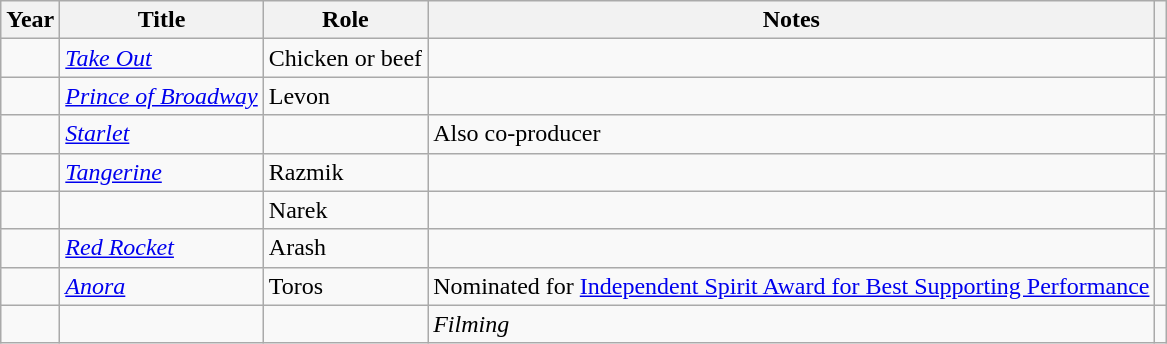<table class="wikitable sortable">
<tr>
<th>Year</th>
<th>Title</th>
<th>Role</th>
<th class="unsortable">Notes</th>
<th class="unsortable"></th>
</tr>
<tr Four Letter Words 2000 film (Source:IMDB, film credits)>
<td></td>
<td><em><a href='#'>Take Out</a></em></td>
<td>Chicken or beef</td>
<td></td>
<td style="text-align:center;"></td>
</tr>
<tr>
<td></td>
<td><em><a href='#'>Prince of Broadway</a></em></td>
<td>Levon</td>
<td></td>
<td style="text-align:center;"></td>
</tr>
<tr>
<td></td>
<td><em><a href='#'>Starlet</a></em></td>
<td></td>
<td>Also co-producer</td>
<td style="text-align:center;"></td>
</tr>
<tr>
<td></td>
<td><em><a href='#'>Tangerine</a></em></td>
<td>Razmik</td>
<td></td>
<td style="text-align:center;"></td>
</tr>
<tr>
<td></td>
<td><em></em></td>
<td>Narek</td>
<td></td>
<td style="text-align:center;"></td>
</tr>
<tr>
<td></td>
<td><em><a href='#'>Red Rocket</a></em></td>
<td>Arash</td>
<td></td>
<td style="text-align:center;"></td>
</tr>
<tr>
<td></td>
<td><em><a href='#'>Anora</a></em></td>
<td>Toros</td>
<td>Nominated for <a href='#'>Independent Spirit Award for Best Supporting Performance</a></td>
<td style="text-align:center;"></td>
</tr>
<tr>
<td></td>
<td></td>
<td></td>
<td><em>Filming</em></td>
<td style="text-align:center;"></td>
</tr>
</table>
